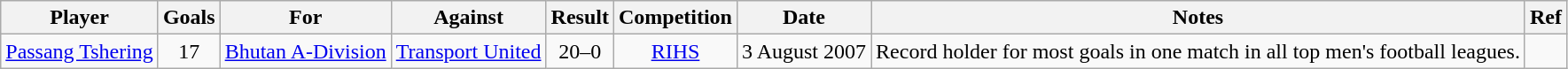<table class="wikitable" style="text-align:center;">
<tr>
<th>Player</th>
<th>Goals</th>
<th>For</th>
<th>Against</th>
<th>Result</th>
<th>Competition</th>
<th>Date</th>
<th>Notes</th>
<th>Ref</th>
</tr>
<tr>
<td align="left"><a href='#'>Passang Tshering</a></td>
<td>17</td>
<td><a href='#'>Bhutan A-Division</a></td>
<td><a href='#'>Transport United</a></td>
<td>20–0</td>
<td><a href='#'>RIHS</a></td>
<td>3 August 2007</td>
<td>Record holder for most goals in one match in all top men's football leagues.</td>
<td></td>
</tr>
</table>
